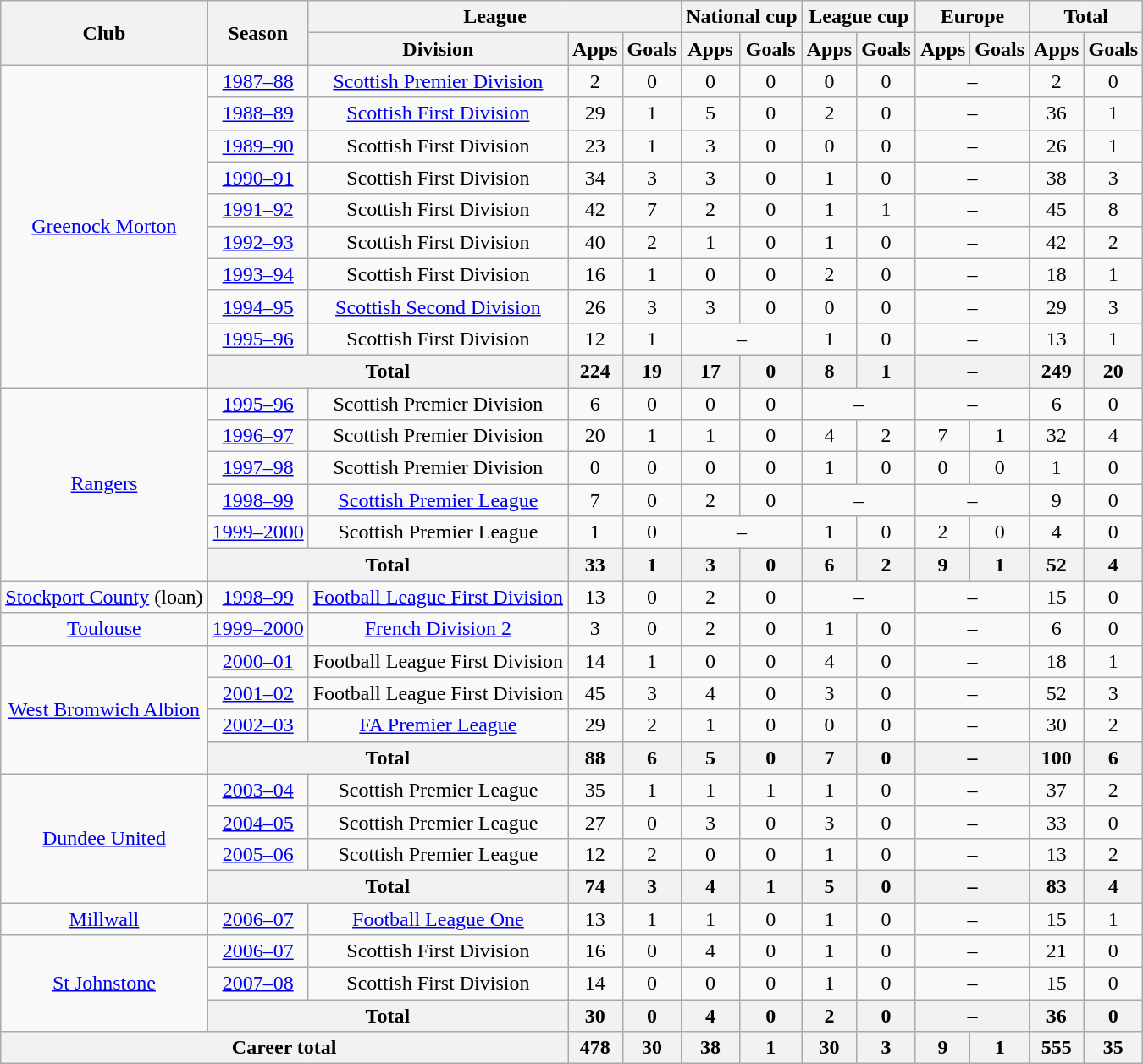<table class="wikitable" style="text-align:center">
<tr>
<th rowspan="2">Club</th>
<th rowspan="2">Season</th>
<th colspan="3">League</th>
<th colspan="2">National cup</th>
<th colspan="2">League cup</th>
<th colspan="2">Europe</th>
<th colspan="2">Total</th>
</tr>
<tr>
<th>Division</th>
<th>Apps</th>
<th>Goals</th>
<th>Apps</th>
<th>Goals</th>
<th>Apps</th>
<th>Goals</th>
<th>Apps</th>
<th>Goals</th>
<th>Apps</th>
<th>Goals</th>
</tr>
<tr>
<td rowspan="10"><a href='#'>Greenock Morton</a></td>
<td><a href='#'>1987–88</a></td>
<td><a href='#'>Scottish Premier Division</a></td>
<td>2</td>
<td>0</td>
<td>0</td>
<td>0</td>
<td>0</td>
<td>0</td>
<td colspan="2">–</td>
<td>2</td>
<td>0</td>
</tr>
<tr>
<td><a href='#'>1988–89</a></td>
<td><a href='#'>Scottish First Division</a></td>
<td>29</td>
<td>1</td>
<td>5</td>
<td>0</td>
<td>2</td>
<td>0</td>
<td colspan="2">–</td>
<td>36</td>
<td>1</td>
</tr>
<tr>
<td><a href='#'>1989–90</a></td>
<td>Scottish First Division</td>
<td>23</td>
<td>1</td>
<td>3</td>
<td>0</td>
<td>0</td>
<td>0</td>
<td colspan="2">–</td>
<td>26</td>
<td>1</td>
</tr>
<tr>
<td><a href='#'>1990–91</a></td>
<td>Scottish First Division</td>
<td>34</td>
<td>3</td>
<td>3</td>
<td>0</td>
<td>1</td>
<td>0</td>
<td colspan="2">–</td>
<td>38</td>
<td>3</td>
</tr>
<tr>
<td><a href='#'>1991–92</a></td>
<td>Scottish First Division</td>
<td>42</td>
<td>7</td>
<td>2</td>
<td>0</td>
<td>1</td>
<td>1</td>
<td colspan="2">–</td>
<td>45</td>
<td>8</td>
</tr>
<tr>
<td><a href='#'>1992–93</a></td>
<td>Scottish First Division</td>
<td>40</td>
<td>2</td>
<td>1</td>
<td>0</td>
<td>1</td>
<td>0</td>
<td colspan="2">–</td>
<td>42</td>
<td>2</td>
</tr>
<tr>
<td><a href='#'>1993–94</a></td>
<td>Scottish First Division</td>
<td>16</td>
<td>1</td>
<td>0</td>
<td>0</td>
<td>2</td>
<td>0</td>
<td colspan="2">–</td>
<td>18</td>
<td>1</td>
</tr>
<tr>
<td><a href='#'>1994–95</a></td>
<td><a href='#'>Scottish Second Division</a></td>
<td>26</td>
<td>3</td>
<td>3</td>
<td>0</td>
<td>0</td>
<td>0</td>
<td colspan="2">–</td>
<td>29</td>
<td>3</td>
</tr>
<tr>
<td><a href='#'>1995–96</a></td>
<td>Scottish First Division</td>
<td>12</td>
<td>1</td>
<td colspan="2">–</td>
<td>1</td>
<td>0</td>
<td colspan="2">–</td>
<td>13</td>
<td>1</td>
</tr>
<tr>
<th colspan="2">Total</th>
<th>224</th>
<th>19</th>
<th>17</th>
<th>0</th>
<th>8</th>
<th>1</th>
<th colspan="2">–</th>
<th>249</th>
<th>20</th>
</tr>
<tr>
<td rowspan="6"><a href='#'>Rangers</a></td>
<td><a href='#'>1995–96</a></td>
<td>Scottish Premier Division</td>
<td>6</td>
<td>0</td>
<td>0</td>
<td>0</td>
<td colspan="2">–</td>
<td colspan="2">–</td>
<td>6</td>
<td>0</td>
</tr>
<tr>
<td><a href='#'>1996–97</a></td>
<td>Scottish Premier Division</td>
<td>20</td>
<td>1</td>
<td>1</td>
<td>0</td>
<td>4</td>
<td>2</td>
<td>7</td>
<td>1</td>
<td>32</td>
<td>4</td>
</tr>
<tr>
<td><a href='#'>1997–98</a></td>
<td>Scottish Premier Division</td>
<td>0</td>
<td>0</td>
<td>0</td>
<td>0</td>
<td>1</td>
<td>0</td>
<td>0</td>
<td>0</td>
<td>1</td>
<td>0</td>
</tr>
<tr>
<td><a href='#'>1998–99</a></td>
<td><a href='#'>Scottish Premier League</a></td>
<td>7</td>
<td>0</td>
<td>2</td>
<td>0</td>
<td colspan="2">–</td>
<td colspan="2">–</td>
<td>9</td>
<td>0</td>
</tr>
<tr>
<td><a href='#'>1999–2000</a></td>
<td>Scottish Premier League</td>
<td>1</td>
<td>0</td>
<td colspan="2">–</td>
<td>1</td>
<td>0</td>
<td>2</td>
<td>0</td>
<td>4</td>
<td>0</td>
</tr>
<tr>
<th colspan="2">Total</th>
<th>33</th>
<th>1</th>
<th>3</th>
<th>0</th>
<th>6</th>
<th>2</th>
<th>9</th>
<th>1</th>
<th>52</th>
<th>4</th>
</tr>
<tr>
<td><a href='#'>Stockport County</a> (loan)</td>
<td><a href='#'>1998–99</a></td>
<td><a href='#'>Football League First Division</a></td>
<td>13</td>
<td>0</td>
<td>2</td>
<td>0</td>
<td colspan="2">–</td>
<td colspan="2">–</td>
<td>15</td>
<td>0</td>
</tr>
<tr>
<td><a href='#'>Toulouse</a></td>
<td><a href='#'>1999–2000</a></td>
<td><a href='#'>French Division 2</a></td>
<td>3</td>
<td>0</td>
<td>2</td>
<td>0</td>
<td>1</td>
<td>0</td>
<td colspan="2">–</td>
<td>6</td>
<td>0</td>
</tr>
<tr>
<td rowspan="4"><a href='#'>West Bromwich Albion</a></td>
<td><a href='#'>2000–01</a></td>
<td>Football League First Division</td>
<td>14</td>
<td>1</td>
<td>0</td>
<td>0</td>
<td>4</td>
<td>0</td>
<td colspan="2">–</td>
<td>18</td>
<td>1</td>
</tr>
<tr>
<td><a href='#'>2001–02</a></td>
<td>Football League First Division</td>
<td>45</td>
<td>3</td>
<td>4</td>
<td>0</td>
<td>3</td>
<td>0</td>
<td colspan="2">–</td>
<td>52</td>
<td>3</td>
</tr>
<tr>
<td><a href='#'>2002–03</a></td>
<td><a href='#'>FA Premier League</a></td>
<td>29</td>
<td>2</td>
<td>1</td>
<td>0</td>
<td>0</td>
<td>0</td>
<td colspan="2">–</td>
<td>30</td>
<td>2</td>
</tr>
<tr>
<th colspan="2">Total</th>
<th>88</th>
<th>6</th>
<th>5</th>
<th>0</th>
<th>7</th>
<th>0</th>
<th colspan="2">–</th>
<th>100</th>
<th>6</th>
</tr>
<tr>
<td rowspan="4"><a href='#'>Dundee United</a></td>
<td><a href='#'>2003–04</a></td>
<td>Scottish Premier League</td>
<td>35</td>
<td>1</td>
<td>1</td>
<td>1</td>
<td>1</td>
<td>0</td>
<td colspan="2">–</td>
<td>37</td>
<td>2</td>
</tr>
<tr>
<td><a href='#'>2004–05</a></td>
<td>Scottish Premier League</td>
<td>27</td>
<td>0</td>
<td>3</td>
<td>0</td>
<td>3</td>
<td>0</td>
<td colspan="2">–</td>
<td>33</td>
<td>0</td>
</tr>
<tr>
<td><a href='#'>2005–06</a></td>
<td>Scottish Premier League</td>
<td>12</td>
<td>2</td>
<td>0</td>
<td>0</td>
<td>1</td>
<td>0</td>
<td colspan="2">–</td>
<td>13</td>
<td>2</td>
</tr>
<tr>
<th colspan="2">Total</th>
<th>74</th>
<th>3</th>
<th>4</th>
<th>1</th>
<th>5</th>
<th>0</th>
<th colspan="2">–</th>
<th>83</th>
<th>4</th>
</tr>
<tr>
<td><a href='#'>Millwall</a></td>
<td><a href='#'>2006–07</a></td>
<td><a href='#'>Football League One</a></td>
<td>13</td>
<td>1</td>
<td>1</td>
<td>0</td>
<td>1</td>
<td>0</td>
<td colspan="2">–</td>
<td>15</td>
<td>1</td>
</tr>
<tr>
<td rowspan="3"><a href='#'>St Johnstone</a></td>
<td><a href='#'>2006–07</a></td>
<td>Scottish First Division</td>
<td>16</td>
<td>0</td>
<td>4</td>
<td>0</td>
<td>1</td>
<td>0</td>
<td colspan="2">–</td>
<td>21</td>
<td>0</td>
</tr>
<tr>
<td><a href='#'>2007–08</a></td>
<td>Scottish First Division</td>
<td>14</td>
<td>0</td>
<td>0</td>
<td>0</td>
<td>1</td>
<td>0</td>
<td colspan="2">–</td>
<td>15</td>
<td>0</td>
</tr>
<tr>
<th colspan="2">Total</th>
<th>30</th>
<th>0</th>
<th>4</th>
<th>0</th>
<th>2</th>
<th>0</th>
<th colspan="2">–</th>
<th>36</th>
<th>0</th>
</tr>
<tr>
<th colspan="3">Career total</th>
<th>478</th>
<th>30</th>
<th>38</th>
<th>1</th>
<th>30</th>
<th>3</th>
<th>9</th>
<th>1</th>
<th>555</th>
<th>35</th>
</tr>
</table>
